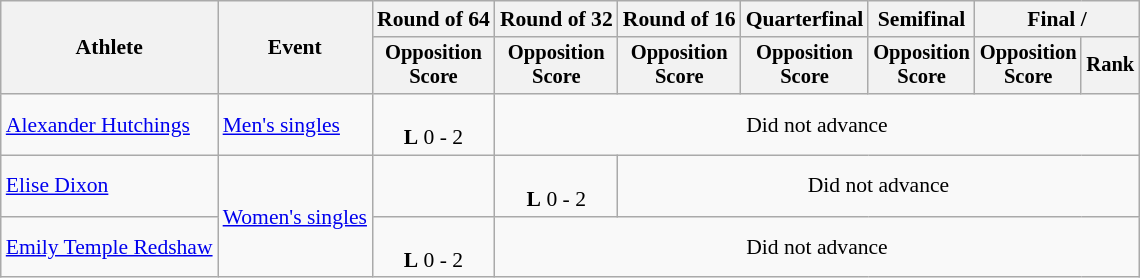<table class=wikitable style="font-size:90%">
<tr>
<th rowspan=2>Athlete</th>
<th rowspan=2>Event</th>
<th>Round of 64</th>
<th>Round of 32</th>
<th>Round of 16</th>
<th>Quarterfinal</th>
<th>Semifinal</th>
<th colspan=2>Final / </th>
</tr>
<tr style="font-size:95%">
<th>Opposition<br>Score</th>
<th>Opposition<br>Score</th>
<th>Opposition<br>Score</th>
<th>Opposition<br>Score</th>
<th>Opposition<br>Score</th>
<th>Opposition<br>Score</th>
<th>Rank</th>
</tr>
<tr align=center>
<td align=left><a href='#'>Alexander Hutchings</a></td>
<td align=left><a href='#'>Men's singles</a></td>
<td><br><strong>L</strong> 0 - 2</td>
<td colspan=6>Did not advance</td>
</tr>
<tr align=center>
<td align=left><a href='#'>Elise Dixon</a></td>
<td align=left rowspan=2><a href='#'>Women's singles</a></td>
<td></td>
<td><br><strong>L</strong> 0 - 2</td>
<td colspan=5>Did not advance</td>
</tr>
<tr align=center>
<td align=left><a href='#'>Emily Temple Redshaw</a></td>
<td><br><strong>L</strong> 0 - 2</td>
<td colspan=6>Did not advance</td>
</tr>
</table>
